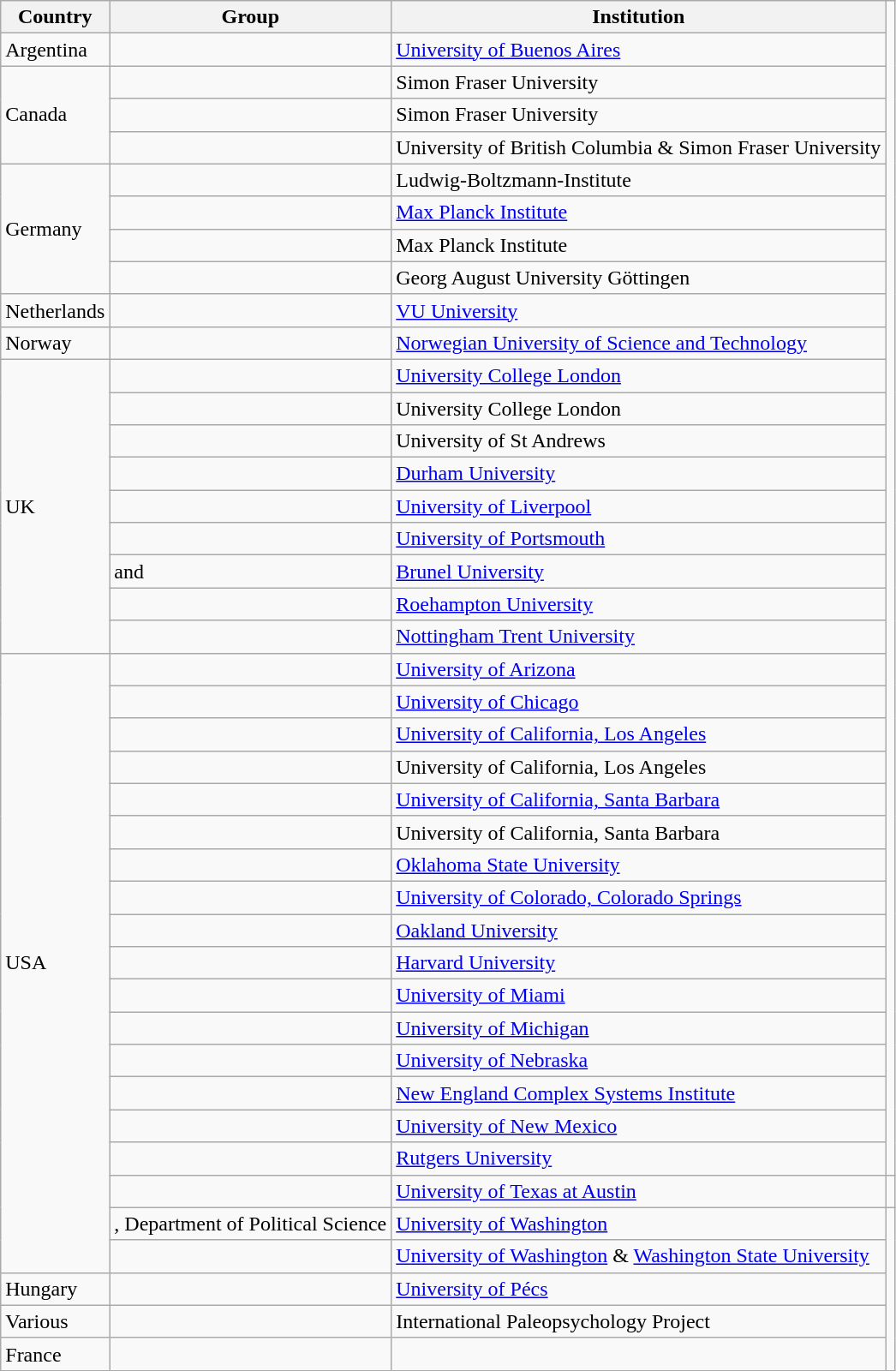<table class="wikitable">
<tr>
<th>Country</th>
<th>Group</th>
<th>Institution</th>
</tr>
<tr>
<td>Argentina</td>
<td></td>
<td><a href='#'>University of Buenos Aires</a></td>
</tr>
<tr>
<td rowspan="3">Canada</td>
<td></td>
<td>Simon Fraser University</td>
</tr>
<tr>
<td></td>
<td>Simon Fraser University</td>
</tr>
<tr>
<td></td>
<td>University of British Columbia & Simon Fraser University</td>
</tr>
<tr>
<td rowspan="4">Germany</td>
<td></td>
<td>Ludwig-Boltzmann-Institute</td>
</tr>
<tr>
<td></td>
<td><a href='#'>Max Planck Institute</a></td>
</tr>
<tr>
<td></td>
<td>Max Planck Institute</td>
</tr>
<tr>
<td></td>
<td>Georg August University Göttingen</td>
</tr>
<tr>
<td>Netherlands</td>
<td></td>
<td><a href='#'>VU University</a></td>
</tr>
<tr>
<td>Norway</td>
<td></td>
<td><a href='#'>Norwegian University of Science and Technology</a></td>
</tr>
<tr>
<td rowspan="9">UK</td>
<td></td>
<td><a href='#'>University College London</a></td>
</tr>
<tr>
<td></td>
<td>University College London</td>
</tr>
<tr>
<td></td>
<td>University of St Andrews</td>
</tr>
<tr>
<td></td>
<td><a href='#'>Durham University</a></td>
</tr>
<tr>
<td></td>
<td><a href='#'>University of Liverpool</a></td>
</tr>
<tr>
<td></td>
<td><a href='#'>University of Portsmouth</a></td>
</tr>
<tr>
<td> and </td>
<td><a href='#'>Brunel University</a></td>
</tr>
<tr>
<td></td>
<td><a href='#'>Roehampton University</a></td>
</tr>
<tr>
<td></td>
<td><a href='#'>Nottingham Trent University</a></td>
</tr>
<tr>
<td rowspan="19">USA</td>
<td></td>
<td><a href='#'>University of Arizona</a></td>
</tr>
<tr>
<td></td>
<td><a href='#'>University of Chicago</a></td>
</tr>
<tr>
<td></td>
<td><a href='#'>University of California, Los Angeles</a></td>
</tr>
<tr>
<td></td>
<td>University of California, Los Angeles</td>
</tr>
<tr>
<td> </td>
<td><a href='#'>University of California, Santa Barbara</a></td>
</tr>
<tr>
<td></td>
<td>University of California, Santa Barbara</td>
</tr>
<tr>
<td></td>
<td><a href='#'>Oklahoma State University</a></td>
</tr>
<tr>
<td></td>
<td><a href='#'>University of Colorado, Colorado Springs</a></td>
</tr>
<tr>
<td></td>
<td><a href='#'>Oakland University</a></td>
</tr>
<tr>
<td> </td>
<td><a href='#'>Harvard University</a></td>
</tr>
<tr>
<td></td>
<td><a href='#'>University of Miami</a></td>
</tr>
<tr>
<td></td>
<td><a href='#'>University of Michigan</a></td>
</tr>
<tr>
<td></td>
<td [University of Nebraska system><a href='#'>University of Nebraska</a></td>
</tr>
<tr>
<td></td>
<td><a href='#'>New England Complex Systems Institute</a></td>
</tr>
<tr>
<td></td>
<td><a href='#'>University of New Mexico</a></td>
</tr>
<tr>
<td></td>
<td><a href='#'>Rutgers University</a></td>
</tr>
<tr>
<td></td>
<td><a href='#'>University of Texas at Austin</a></td>
<td></td>
</tr>
<tr>
<td>, Department of Political Science</td>
<td><a href='#'>University of Washington</a></td>
</tr>
<tr>
<td></td>
<td><a href='#'>University of Washington</a> & <a href='#'>Washington State University</a></td>
</tr>
<tr>
<td>Hungary</td>
<td></td>
<td><a href='#'>University of Pécs</a></td>
</tr>
<tr>
<td>Various</td>
<td></td>
<td>International Paleopsychology Project</td>
</tr>
<tr>
<td>France</td>
<td></td>
<td></td>
</tr>
</table>
